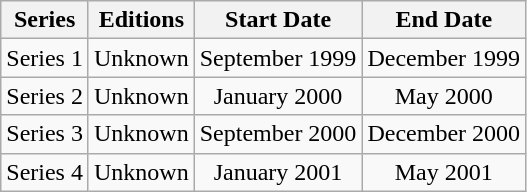<table class="wikitable" style="text-align: center">
<tr>
<th>Series</th>
<th>Editions</th>
<th>Start Date</th>
<th>End Date</th>
</tr>
<tr>
<td>Series 1</td>
<td>Unknown</td>
<td>September 1999</td>
<td>December 1999</td>
</tr>
<tr>
<td>Series 2</td>
<td>Unknown</td>
<td>January 2000</td>
<td>May 2000</td>
</tr>
<tr>
<td>Series 3</td>
<td>Unknown</td>
<td>September 2000</td>
<td>December 2000</td>
</tr>
<tr>
<td>Series 4</td>
<td>Unknown</td>
<td>January 2001</td>
<td>May 2001</td>
</tr>
</table>
